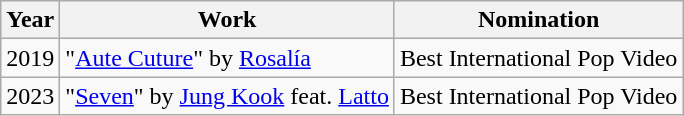<table class="wikitable">
<tr>
<th>Year</th>
<th>Work</th>
<th>Nomination</th>
</tr>
<tr>
<td>2019</td>
<td>"<a href='#'>Aute Cuture</a>" by <a href='#'>Rosalía</a></td>
<td>Best International Pop Video</td>
</tr>
<tr>
<td>2023</td>
<td>"<a href='#'>Seven</a>" by <a href='#'>Jung Kook</a> feat. <a href='#'>Latto</a></td>
<td>Best International Pop Video</td>
</tr>
</table>
